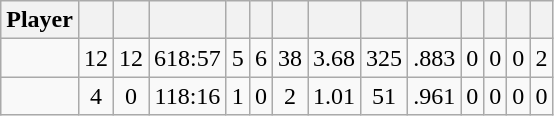<table class="wikitable sortable" style="text-align:center;">
<tr>
<th>Player</th>
<th></th>
<th></th>
<th></th>
<th></th>
<th></th>
<th></th>
<th></th>
<th></th>
<th></th>
<th></th>
<th></th>
<th></th>
<th></th>
</tr>
<tr>
<td></td>
<td>12</td>
<td>12</td>
<td>618:57</td>
<td>5</td>
<td>6</td>
<td>38</td>
<td>3.68</td>
<td>325</td>
<td>.883</td>
<td>0</td>
<td>0</td>
<td>0</td>
<td>2</td>
</tr>
<tr>
<td></td>
<td>4</td>
<td>0</td>
<td>118:16</td>
<td>1</td>
<td>0</td>
<td>2</td>
<td>1.01</td>
<td>51</td>
<td>.961</td>
<td>0</td>
<td>0</td>
<td>0</td>
<td>0</td>
</tr>
</table>
